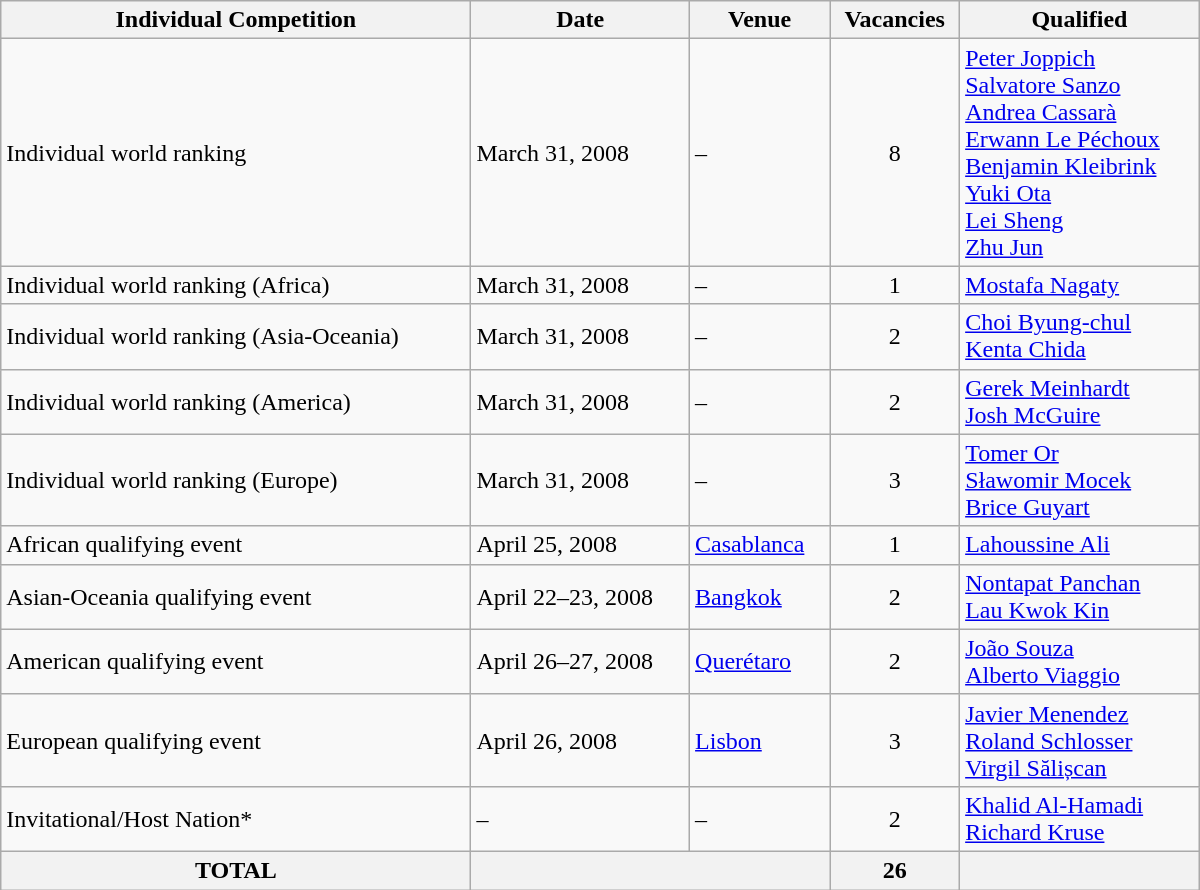<table class="wikitable" width=800>
<tr>
<th>Individual Competition</th>
<th>Date</th>
<th>Venue</th>
<th>Vacancies</th>
<th>Qualified</th>
</tr>
<tr>
<td>Individual world ranking</td>
<td>March 31, 2008</td>
<td>–</td>
<td align="center">8</td>
<td> <a href='#'>Peter Joppich</a> <br>  <a href='#'>Salvatore Sanzo</a> <br>  <a href='#'>Andrea Cassarà</a> <br> <a href='#'>Erwann Le Péchoux</a> <br>  <a href='#'>Benjamin Kleibrink</a> <br>  <a href='#'>Yuki Ota</a> <br>  <a href='#'>Lei Sheng</a> <br>  <a href='#'>Zhu Jun</a></td>
</tr>
<tr>
<td>Individual world ranking (Africa)</td>
<td>March 31, 2008</td>
<td>–</td>
<td align="center">1</td>
<td> <a href='#'>Mostafa Nagaty</a></td>
</tr>
<tr>
<td>Individual world ranking (Asia-Oceania)</td>
<td>March 31, 2008</td>
<td>–</td>
<td align="center">2</td>
<td> <a href='#'>Choi Byung-chul</a> <br>  <a href='#'>Kenta Chida</a></td>
</tr>
<tr>
<td>Individual world ranking (America)</td>
<td>March 31, 2008</td>
<td>–</td>
<td align="center">2</td>
<td> <a href='#'>Gerek Meinhardt</a> <br>  <a href='#'>Josh McGuire</a></td>
</tr>
<tr>
<td>Individual world ranking (Europe)</td>
<td>March 31, 2008</td>
<td>–</td>
<td align="center">3</td>
<td> <a href='#'>Tomer Or</a> <br>  <a href='#'>Sławomir Mocek</a> <br>  <a href='#'>Brice Guyart</a></td>
</tr>
<tr>
<td>African qualifying event</td>
<td>April 25, 2008</td>
<td> <a href='#'>Casablanca</a></td>
<td align="center">1</td>
<td> <a href='#'>Lahoussine Ali</a></td>
</tr>
<tr>
<td>Asian-Oceania qualifying event</td>
<td>April 22–23, 2008</td>
<td> <a href='#'>Bangkok</a></td>
<td align="center">2</td>
<td> <a href='#'>Nontapat Panchan</a> <br>  <a href='#'>Lau Kwok Kin</a></td>
</tr>
<tr>
<td>American qualifying event</td>
<td>April 26–27, 2008</td>
<td> <a href='#'>Querétaro</a></td>
<td align="center">2</td>
<td> <a href='#'>João Souza</a> <br>  <a href='#'>Alberto Viaggio</a></td>
</tr>
<tr>
<td>European qualifying event</td>
<td>April 26, 2008</td>
<td> <a href='#'>Lisbon</a></td>
<td align="center">3</td>
<td> <a href='#'>Javier Menendez</a> <br>  <a href='#'>Roland Schlosser</a> <br>  <a href='#'>Virgil Sălișcan</a></td>
</tr>
<tr>
<td>Invitational/Host Nation*</td>
<td>–</td>
<td>–</td>
<td align="center">2</td>
<td> <a href='#'>Khalid Al-Hamadi</a> <br>  <a href='#'>Richard Kruse</a></td>
</tr>
<tr>
<th>TOTAL</th>
<th colspan="2"></th>
<th>26</th>
<th></th>
</tr>
</table>
